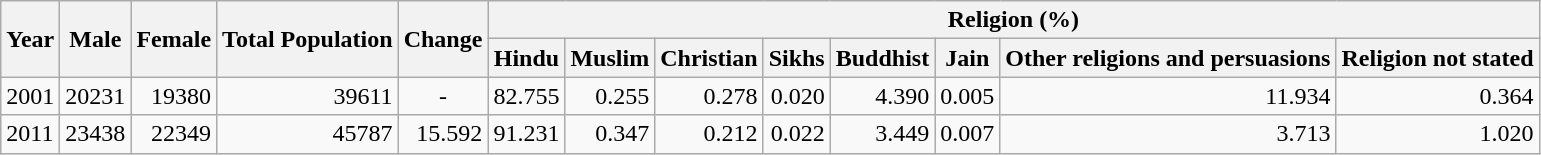<table class="wikitable">
<tr>
<th rowspan="2">Year</th>
<th rowspan="2">Male</th>
<th rowspan="2">Female</th>
<th rowspan="2">Total Population</th>
<th rowspan="2">Change</th>
<th colspan="8">Religion (%)</th>
</tr>
<tr>
<th>Hindu</th>
<th>Muslim</th>
<th>Christian</th>
<th>Sikhs</th>
<th>Buddhist</th>
<th>Jain</th>
<th>Other religions and persuasions</th>
<th>Religion not stated</th>
</tr>
<tr>
<td>2001</td>
<td style="text-align:right;">20231</td>
<td style="text-align:right;">19380</td>
<td style="text-align:right;">39611</td>
<td style="text-align:center;">-</td>
<td style="text-align:right;">82.755</td>
<td style="text-align:right;">0.255</td>
<td style="text-align:right;">0.278</td>
<td style="text-align:right;">0.020</td>
<td style="text-align:right;">4.390</td>
<td style="text-align:right;">0.005</td>
<td style="text-align:right;">11.934</td>
<td style="text-align:right;">0.364</td>
</tr>
<tr>
<td>2011</td>
<td style="text-align:right;">23438</td>
<td style="text-align:right;">22349</td>
<td style="text-align:right;">45787</td>
<td style="text-align:right;">15.592</td>
<td style="text-align:right;">91.231</td>
<td style="text-align:right;">0.347</td>
<td style="text-align:right;">0.212</td>
<td style="text-align:right;">0.022</td>
<td style="text-align:right;">3.449</td>
<td style="text-align:right;">0.007</td>
<td style="text-align:right;">3.713</td>
<td style="text-align:right;">1.020</td>
</tr>
</table>
